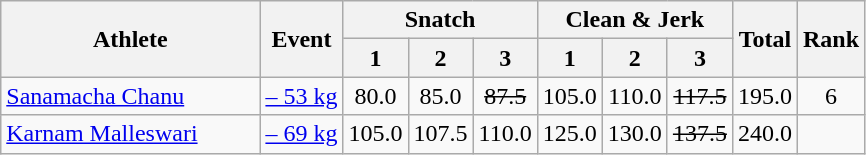<table class=wikitable style="text-align:center">
<tr>
<th rowspan="2">Athlete</th>
<th rowspan="2">Event</th>
<th colspan="3">Snatch</th>
<th colspan="3">Clean & Jerk</th>
<th rowspan="2">Total</th>
<th rowspan="2">Rank</th>
</tr>
<tr>
<th>1</th>
<th>2</th>
<th>3</th>
<th>1</th>
<th>2</th>
<th>3</th>
</tr>
<tr>
<td align= left><a href='#'>Sanamacha Chanu</a></td>
<td align= left><a href='#'>– 53 kg</a></td>
<td>80.0</td>
<td>85.0</td>
<td><s>87.5</s></td>
<td>105.0</td>
<td>110.0</td>
<td><s>117.5</s></td>
<td>195.0</td>
<td>6</td>
</tr>
<tr>
<td width="30%"  align= left><a href='#'>Karnam Malleswari</a></td>
<td align="left"><a href='#'>– 69 kg</a></td>
<td align="center">105.0</td>
<td align="center">107.5</td>
<td align="center">110.0</td>
<td align="center">125.0</td>
<td align="center">130.0</td>
<td align="center"><s>137.5</s></td>
<td align="center">240.0</td>
<td align="center"></td>
</tr>
</table>
